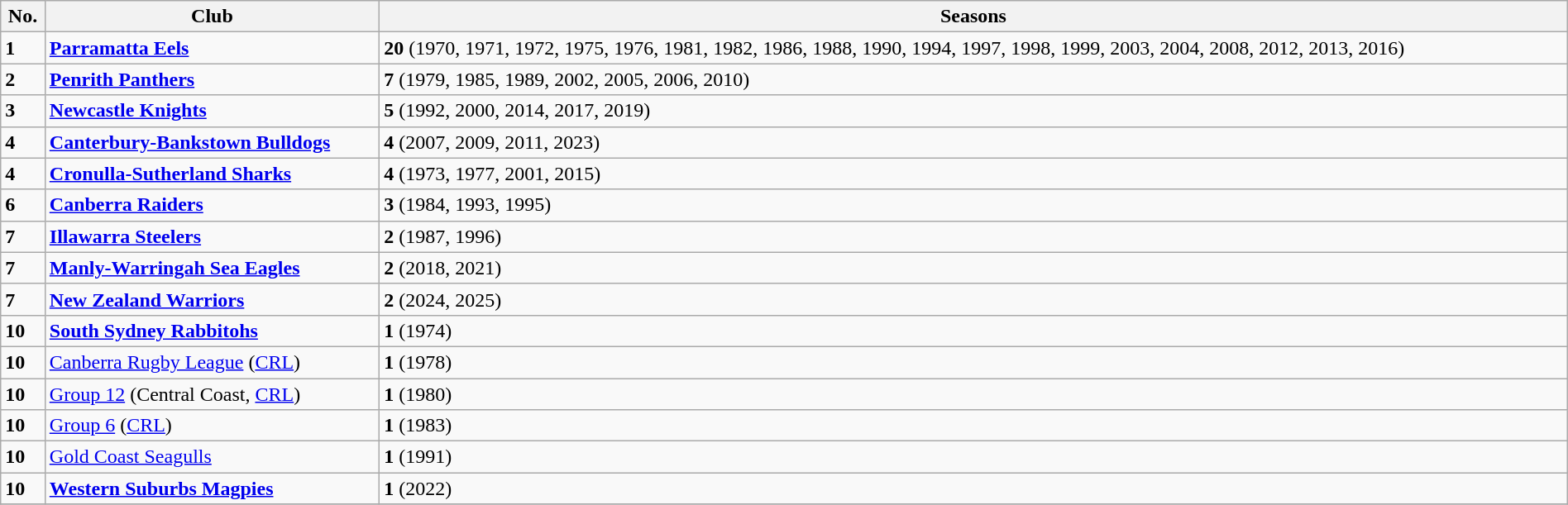<table class="wikitable" width="100%">
<tr>
<th>No.</th>
<th>Club</th>
<th>Seasons</th>
</tr>
<tr>
<td><strong>1</strong></td>
<td> <strong><a href='#'>Parramatta Eels</a></strong></td>
<td><strong>20</strong> (1970, 1971, 1972, 1975, 1976, 1981, 1982, 1986, 1988, 1990, 1994, 1997, 1998, 1999, 2003, 2004, 2008, 2012, 2013, 2016)</td>
</tr>
<tr>
<td><strong>2</strong></td>
<td> <strong><a href='#'>Penrith Panthers</a></strong></td>
<td><strong>7</strong> (1979, 1985, 1989, 2002, 2005, 2006, 2010)</td>
</tr>
<tr>
<td><strong>3</strong></td>
<td> <strong><a href='#'>Newcastle Knights</a></strong></td>
<td><strong>5</strong> (1992, 2000, 2014, 2017, 2019)</td>
</tr>
<tr>
<td><strong>4</strong></td>
<td> <strong><a href='#'>Canterbury-Bankstown Bulldogs</a></strong></td>
<td><strong>4</strong> (2007, 2009, 2011, 2023)</td>
</tr>
<tr>
<td><strong>4</strong></td>
<td> <strong><a href='#'>Cronulla-Sutherland Sharks</a></strong></td>
<td><strong>4</strong> (1973, 1977, 2001, 2015)</td>
</tr>
<tr>
<td><strong>6</strong></td>
<td> <strong><a href='#'>Canberra Raiders</a></strong></td>
<td><strong>3</strong> (1984, 1993, 1995)</td>
</tr>
<tr>
<td><strong>7</strong></td>
<td> <strong><a href='#'>Illawarra Steelers</a></strong></td>
<td><strong>2</strong> (1987, 1996)</td>
</tr>
<tr>
<td><strong>7</strong></td>
<td> <a href='#'><strong>Manly-Warringah Sea Eagles</strong></a></td>
<td><strong>2</strong> (2018, 2021)</td>
</tr>
<tr>
<td><strong>7</strong></td>
<td> <strong><a href='#'>New Zealand Warriors</a></strong></td>
<td><strong>2</strong> (2024, 2025)</td>
</tr>
<tr>
<td><strong>10</strong></td>
<td> <strong><a href='#'>South Sydney Rabbitohs</a></strong></td>
<td><strong>1</strong> (1974)</td>
</tr>
<tr>
<td><strong>10</strong></td>
<td><a href='#'>Canberra Rugby League</a> (<a href='#'>CRL</a>)</td>
<td><strong>1</strong> (1978)</td>
</tr>
<tr>
<td><strong>10</strong></td>
<td><a href='#'>Group 12</a> (Central Coast, <a href='#'>CRL</a>)</td>
<td><strong>1</strong> (1980)</td>
</tr>
<tr>
<td><strong>10</strong></td>
<td><a href='#'>Group 6</a> (<a href='#'>CRL</a>)</td>
<td><strong>1</strong> (1983)</td>
</tr>
<tr>
<td><strong>10</strong></td>
<td> <a href='#'>Gold Coast Seagulls</a></td>
<td><strong>1</strong> (1991)</td>
</tr>
<tr>
<td><strong>10</strong></td>
<td> <strong><a href='#'>Western Suburbs Magpies</a></strong></td>
<td><strong>1</strong> (2022)</td>
</tr>
<tr>
</tr>
</table>
